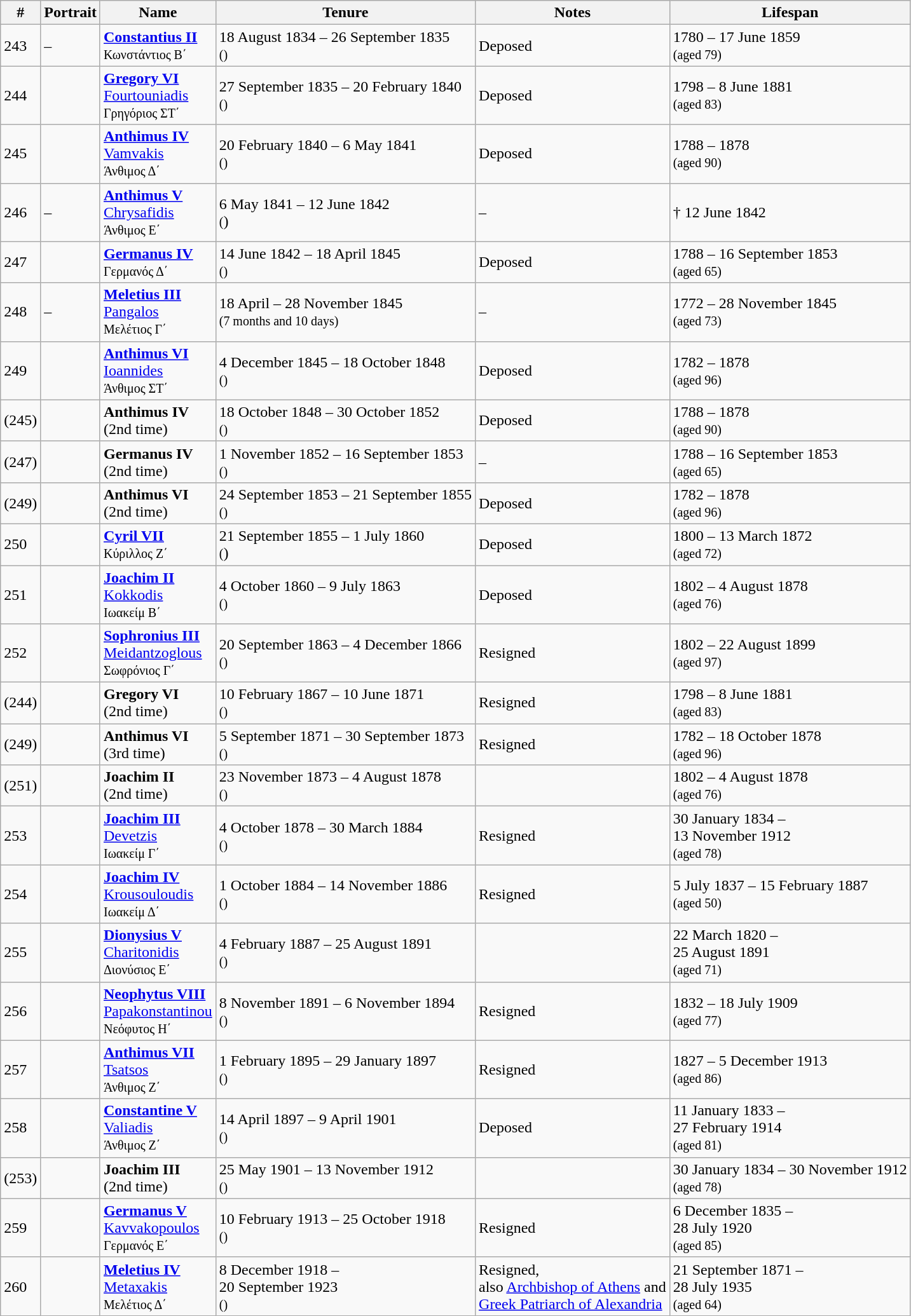<table class="wikitable">
<tr>
<th>#</th>
<th>Portrait</th>
<th>Name</th>
<th>Tenure</th>
<th>Notes</th>
<th>Lifespan</th>
</tr>
<tr>
<td>243</td>
<td>–</td>
<td><strong><a href='#'>Constantius II</a></strong><br><small>Κωνστάντιος Β΄</small></td>
<td>18 August 1834 – 26 September 1835<br><small>()</small></td>
<td>Deposed</td>
<td>1780 – 17 June 1859<br><small>(aged 79)</small></td>
</tr>
<tr>
<td>244</td>
<td></td>
<td><a href='#'><strong>Gregory VI</strong><br>Fourtouniadis</a><br><small>Γρηγόριος ΣΤ΄</small></td>
<td>27 September 1835 – 20 February 1840<br><small>()</small></td>
<td>Deposed</td>
<td>1798 – 8 June 1881<br><small>(aged 83)</small></td>
</tr>
<tr>
<td>245</td>
<td></td>
<td><a href='#'><strong>Anthimus IV</strong><br>Vamvakis</a><br><small>Άνθιμος Δ΄</small></td>
<td>20 February 1840 – 6 May 1841<br><small>()</small></td>
<td>Deposed</td>
<td>1788 – 1878<br><small>(aged 90)</small></td>
</tr>
<tr>
<td>246</td>
<td>–</td>
<td><a href='#'><strong>Anthimus V</strong><br>Chrysafidis</a><br><small>Άνθιμος Ε΄</small></td>
<td>6 May 1841 – 12 June 1842<br><small>(</small>)</td>
<td>–</td>
<td>† 12 June 1842</td>
</tr>
<tr>
<td>247</td>
<td></td>
<td><a href='#'><strong>Germanus IV</strong></a><br><small>Γερμανός Δ΄</small></td>
<td>14 June 1842 – 18 April 1845<br><small>()</small></td>
<td>Deposed</td>
<td>1788 – 16 September 1853<br><small>(aged 65)</small></td>
</tr>
<tr>
<td>248</td>
<td>–</td>
<td><a href='#'><strong>Meletius III</strong><br>Pangalos</a><br><small>Μελέτιος Γ΄</small></td>
<td>18 April – 28 November 1845<br><small>(7 months and 10 days)</small></td>
<td>–</td>
<td>1772 – 28 November 1845<br><small>(aged 73)</small></td>
</tr>
<tr>
<td>249</td>
<td></td>
<td><a href='#'><strong>Anthimus VI</strong><br>Ioannides</a><br><small>Άνθιμος ΣΤ΄</small></td>
<td>4 December 1845 – 18 October 1848<br><small>()</small></td>
<td>Deposed</td>
<td>1782 – 1878<br><small>(aged 96)</small></td>
</tr>
<tr>
<td>(245)</td>
<td></td>
<td><strong>Anthimus IV</strong><br>(2nd time)</td>
<td>18 October 1848 – 30 October 1852<br><small>()</small></td>
<td>Deposed</td>
<td>1788 – 1878<br><small>(aged 90)</small></td>
</tr>
<tr>
<td>(247)</td>
<td></td>
<td><strong>Germanus IV</strong><br>(2nd time)</td>
<td>1 November 1852 – 16 September 1853<br><small>()</small></td>
<td>–</td>
<td>1788 – 16 September 1853<br><small>(aged 65)</small></td>
</tr>
<tr>
<td>(249)</td>
<td></td>
<td><strong>Anthimus VI</strong><br>(2nd time)</td>
<td>24 September 1853 – 21 September 1855<br><small>()</small></td>
<td>Deposed</td>
<td>1782 – 1878<br><small>(aged 96)</small></td>
</tr>
<tr>
<td>250</td>
<td></td>
<td><a href='#'><strong>Cyril VII</strong></a><br><small>Κύριλλος Ζ΄</small></td>
<td>21 September 1855 – 1 July 1860<br><small>(</small>)</td>
<td>Deposed</td>
<td>1800 – 13 March 1872<br><small>(aged 72)</small></td>
</tr>
<tr>
<td>251</td>
<td></td>
<td><a href='#'><strong>Joachim II</strong><br>Kokkodis</a><br><small>Ιωακείμ Β΄</small></td>
<td>4 October 1860 – 9 July 1863<br><small>()</small></td>
<td>Deposed</td>
<td>1802 – 4 August 1878<br><small>(aged 76)</small></td>
</tr>
<tr>
<td>252</td>
<td></td>
<td><a href='#'><strong>Sophronius III</strong><br>Meidantzoglous</a><br><small>Σωφρόνιος Γ΄</small></td>
<td>20 September 1863 – 4 December 1866<br><small>()</small></td>
<td>Resigned</td>
<td>1802 – 22 August 1899<br><small>(aged 97)</small></td>
</tr>
<tr>
<td>(244)</td>
<td></td>
<td><strong>Gregory VI</strong><br>(2nd time)</td>
<td>10 February 1867 – 10 June 1871<br><small>()</small></td>
<td>Resigned</td>
<td>1798 – 8 June 1881<br><small>(aged 83)</small></td>
</tr>
<tr>
<td>(249)</td>
<td></td>
<td><strong>Anthimus VI</strong><br>(3rd time)</td>
<td>5 September 1871 – 30 September 1873<br><small>()</small></td>
<td>Resigned</td>
<td>1782 – 18 October 1878<br><small>(aged 96)</small></td>
</tr>
<tr>
<td>(251)</td>
<td></td>
<td><strong>Joachim II</strong><br>(2nd time)</td>
<td>23 November 1873 – 4 August 1878<br><small>()</small></td>
<td></td>
<td>1802 – 4 August 1878<br><small>(aged 76)</small></td>
</tr>
<tr>
<td>253</td>
<td></td>
<td><a href='#'><strong>Joachim III</strong><br>Devetzis</a><br><small>Ιωακείμ Γ΄</small></td>
<td>4 October 1878 – 30 March 1884<br><small>()</small></td>
<td>Resigned</td>
<td>30 January 1834 –<br>13 November 1912<br><small>(aged 78)</small></td>
</tr>
<tr>
<td>254</td>
<td></td>
<td><a href='#'><strong>Joachim IV</strong><br>Krousouloudis</a><br><small>Ιωακείμ Δ΄</small></td>
<td>1 October 1884 – 14 November 1886<br><small>()</small></td>
<td>Resigned</td>
<td>5 July 1837 – 15 February 1887<br><small>(aged 50)</small></td>
</tr>
<tr>
<td>255</td>
<td></td>
<td><a href='#'><strong>Dionysius V</strong><br>Charitonidis</a><br><small>Διονύσιος Ε΄</small></td>
<td>4 February 1887 – 25 August 1891<br><small>()</small></td>
<td></td>
<td>22 March 1820 –<br>25 August 1891<br><small>(aged 71)</small></td>
</tr>
<tr>
<td>256</td>
<td></td>
<td><a href='#'><strong>Neophytus VIII</strong><br>Papakonstantinou</a><br><small>Νεόφυτος Η΄</small></td>
<td>8 November 1891 – 6 November 1894<br><small>()</small></td>
<td>Resigned</td>
<td>1832 – 18 July 1909<br><small>(aged 77)</small></td>
</tr>
<tr>
<td>257</td>
<td></td>
<td><a href='#'><strong>Anthimus VII</strong><br>Tsatsos</a><br><small>Άνθιμος Ζ΄</small></td>
<td>1 February 1895 – 29 January 1897<br><small>()</small></td>
<td>Resigned</td>
<td>1827 – 5 December 1913<br><small>(aged 86)</small></td>
</tr>
<tr>
<td>258</td>
<td></td>
<td><a href='#'><strong>Constantine V</strong><br>Valiadis</a><br><small>Άνθιμος Ζ΄</small></td>
<td>14 April 1897 – 9 April 1901<br><small>()</small></td>
<td>Deposed</td>
<td>11 January 1833 –<br>27 February 1914<br><small>(aged 81)</small></td>
</tr>
<tr>
<td>(253)</td>
<td></td>
<td><strong>Joachim III</strong><br>(2nd time)</td>
<td>25 May 1901 – 13 November 1912<br><small>()</small></td>
<td></td>
<td>30 January 1834 – 30 November 1912<br><small>(aged 78)</small></td>
</tr>
<tr>
<td>259</td>
<td></td>
<td><a href='#'><strong>Germanus V</strong><br>Kavvakopoulos</a><br><small>Γερμανός Ε΄</small></td>
<td>10 February 1913 – 25 October 1918<br><small>()</small></td>
<td>Resigned</td>
<td>6 December 1835 –<br>28 July 1920<br><small>(aged 85)</small></td>
</tr>
<tr>
<td>260</td>
<td></td>
<td><a href='#'><strong>Meletius IV</strong><br>Metaxakis</a><br><small>Μελέτιος Δ΄</small></td>
<td>8 December 1918 –<br>20 September 1923<br><small>()</small></td>
<td>Resigned,<br>also <a href='#'>Archbishop of Athens</a> and<br><a href='#'>Greek Patriarch of Alexandria</a></td>
<td>21 September 1871 –<br>28 July 1935<br><small>(aged 64)</small></td>
</tr>
</table>
